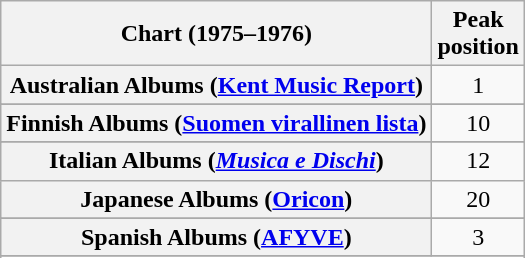<table class="wikitable sortable plainrowheaders" style="text-align:center">
<tr>
<th scope="col">Chart (1975–1976)</th>
<th scope="col">Peak<br>position</th>
</tr>
<tr>
<th scope="row">Australian Albums (<a href='#'>Kent Music Report</a>)</th>
<td>1</td>
</tr>
<tr>
</tr>
<tr>
</tr>
<tr>
<th scope="row">Finnish Albums (<a href='#'>Suomen virallinen lista</a>)</th>
<td>10</td>
</tr>
<tr>
</tr>
<tr>
<th scope="row">Italian Albums (<em><a href='#'>Musica e Dischi</a></em>)</th>
<td align="center">12</td>
</tr>
<tr>
<th scope="row">Japanese Albums (<a href='#'>Oricon</a>)</th>
<td>20</td>
</tr>
<tr>
</tr>
<tr>
</tr>
<tr>
<th scope="row">Spanish Albums (<a href='#'>AFYVE</a>)</th>
<td>3</td>
</tr>
<tr>
</tr>
<tr>
</tr>
</table>
